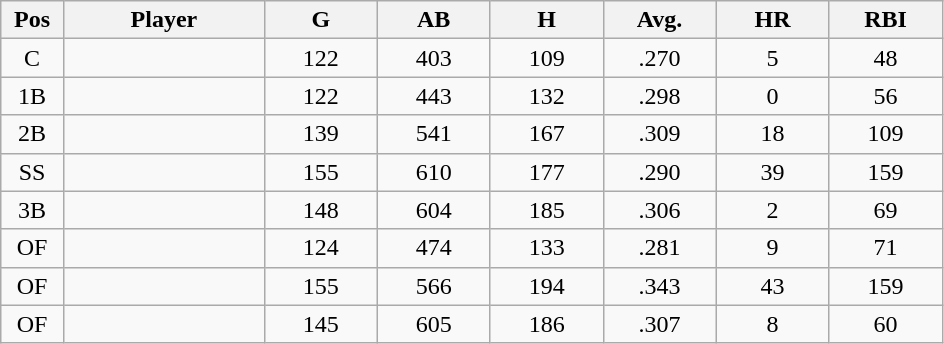<table class="wikitable sortable">
<tr>
<th bgcolor="#DDDDFF" width="5%">Pos</th>
<th bgcolor="#DDDDFF" width="16%">Player</th>
<th bgcolor="#DDDDFF" width="9%">G</th>
<th bgcolor="#DDDDFF" width="9%">AB</th>
<th bgcolor="#DDDDFF" width="9%">H</th>
<th bgcolor="#DDDDFF" width="9%">Avg.</th>
<th bgcolor="#DDDDFF" width="9%">HR</th>
<th bgcolor="#DDDDFF" width="9%">RBI</th>
</tr>
<tr align="center">
<td>C</td>
<td></td>
<td>122</td>
<td>403</td>
<td>109</td>
<td>.270</td>
<td>5</td>
<td>48</td>
</tr>
<tr align="center">
<td>1B</td>
<td></td>
<td>122</td>
<td>443</td>
<td>132</td>
<td>.298</td>
<td>0</td>
<td>56</td>
</tr>
<tr align="center">
<td>2B</td>
<td></td>
<td>139</td>
<td>541</td>
<td>167</td>
<td>.309</td>
<td>18</td>
<td>109</td>
</tr>
<tr align="center">
<td>SS</td>
<td></td>
<td>155</td>
<td>610</td>
<td>177</td>
<td>.290</td>
<td>39</td>
<td>159</td>
</tr>
<tr align="center">
<td>3B</td>
<td></td>
<td>148</td>
<td>604</td>
<td>185</td>
<td>.306</td>
<td>2</td>
<td>69</td>
</tr>
<tr align="center">
<td>OF</td>
<td></td>
<td>124</td>
<td>474</td>
<td>133</td>
<td>.281</td>
<td>9</td>
<td>71</td>
</tr>
<tr align="center">
<td>OF</td>
<td></td>
<td>155</td>
<td>566</td>
<td>194</td>
<td>.343</td>
<td>43</td>
<td>159</td>
</tr>
<tr align="center">
<td>OF</td>
<td></td>
<td>145</td>
<td>605</td>
<td>186</td>
<td>.307</td>
<td>8</td>
<td>60</td>
</tr>
</table>
